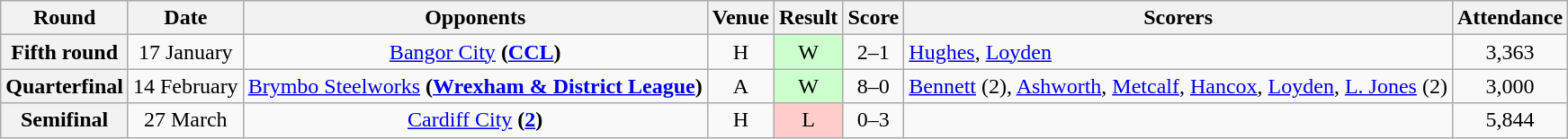<table class="wikitable" style="text-align:center">
<tr>
<th>Round</th>
<th>Date</th>
<th>Opponents</th>
<th>Venue</th>
<th>Result</th>
<th>Score</th>
<th>Scorers</th>
<th>Attendance</th>
</tr>
<tr>
<th>Fifth round</th>
<td>17 January</td>
<td><a href='#'>Bangor City</a> <strong>(<a href='#'>CCL</a>)</strong></td>
<td>H</td>
<td style="background-color:#CCFFCC">W</td>
<td>2–1</td>
<td align="left"><a href='#'>Hughes</a>, <a href='#'>Loyden</a></td>
<td>3,363</td>
</tr>
<tr>
<th>Quarterfinal</th>
<td>14 February</td>
<td><a href='#'>Brymbo Steelworks</a> <strong>(<a href='#'>Wrexham & District League</a>)</strong></td>
<td>A</td>
<td style="background-color:#CCFFCC">W</td>
<td>8–0</td>
<td align="left"><a href='#'>Bennett</a> (2), <a href='#'>Ashworth</a>, <a href='#'>Metcalf</a>, <a href='#'>Hancox</a>, <a href='#'>Loyden</a>, <a href='#'>L. Jones</a> (2)</td>
<td>3,000</td>
</tr>
<tr>
<th>Semifinal</th>
<td>27 March</td>
<td><a href='#'>Cardiff City</a> <strong>(<a href='#'>2</a>)</strong></td>
<td>H</td>
<td style="background-color:#FFCCCC">L</td>
<td>0–3</td>
<td align="left"></td>
<td>5,844</td>
</tr>
</table>
